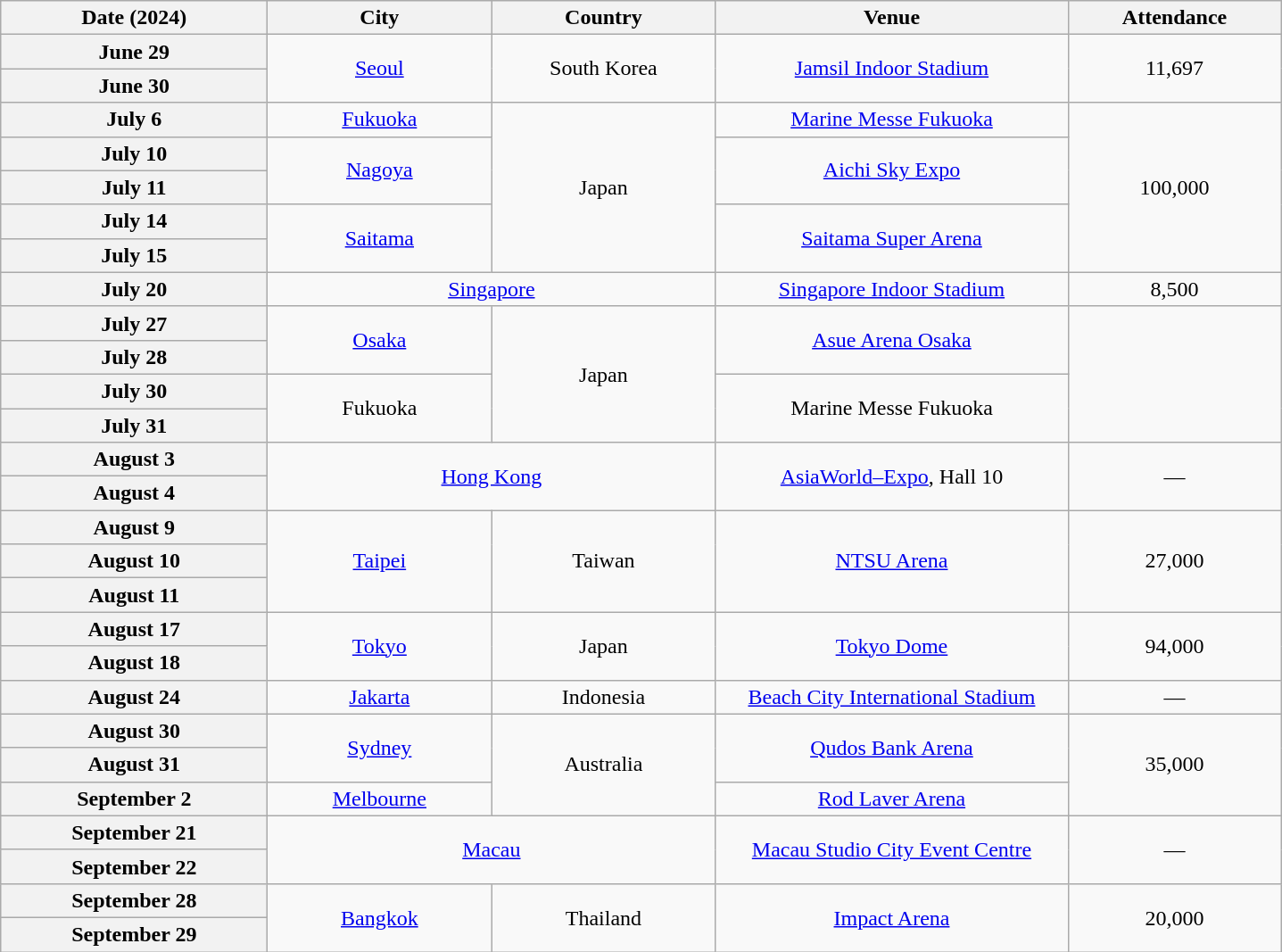<table class="wikitable plainrowheaders" style="text-align:center">
<tr>
<th scope="col" style="width:12em">Date (2024)</th>
<th scope="col" style="width:10em">City</th>
<th scope="col" style="width:10em">Country</th>
<th scope="col" style="width:16em">Venue</th>
<th scope="col" style="width:9.5em">Attendance</th>
</tr>
<tr>
<th scope="row" style="text-align:center">June 29</th>
<td rowspan="2"><a href='#'>Seoul</a></td>
<td rowspan="2">South Korea</td>
<td rowspan="2"><a href='#'>Jamsil Indoor Stadium</a></td>
<td rowspan="2">11,697</td>
</tr>
<tr>
<th scope="row" style="text-align:center">June 30</th>
</tr>
<tr>
<th scope="row" style="text-align:center">July 6</th>
<td><a href='#'>Fukuoka</a></td>
<td rowspan="5">Japan</td>
<td><a href='#'>Marine Messe Fukuoka</a></td>
<td rowspan="5">100,000</td>
</tr>
<tr>
<th scope="row" style="text-align:center">July 10</th>
<td rowspan="2"><a href='#'>Nagoya</a></td>
<td rowspan="2"><a href='#'>Aichi Sky Expo</a></td>
</tr>
<tr>
<th scope="row" style="text-align:center">July 11</th>
</tr>
<tr>
<th scope="row" style="text-align:center">July 14</th>
<td rowspan="2"><a href='#'>Saitama</a></td>
<td rowspan="2"><a href='#'>Saitama Super Arena</a></td>
</tr>
<tr>
<th scope="row" style="text-align:center">July 15</th>
</tr>
<tr>
<th scope="row" style="text-align:center">July 20</th>
<td colspan="2"><a href='#'>Singapore</a></td>
<td><a href='#'>Singapore Indoor Stadium</a></td>
<td>8,500</td>
</tr>
<tr>
<th scope="row" style="text-align:center">July 27</th>
<td rowspan="2"><a href='#'>Osaka</a></td>
<td rowspan="4">Japan</td>
<td rowspan="2"><a href='#'>Asue Arena Osaka</a></td>
<td rowspan="4"></td>
</tr>
<tr>
<th scope="row" style="text-align:center">July 28</th>
</tr>
<tr>
<th scope="row" style="text-align:center">July 30</th>
<td rowspan="2">Fukuoka</td>
<td rowspan="2">Marine Messe Fukuoka</td>
</tr>
<tr>
<th scope="row" style="text-align:center">July 31</th>
</tr>
<tr>
<th scope="row" style="text-align:center">August 3</th>
<td colspan="2" rowspan="2"><a href='#'>Hong Kong</a></td>
<td rowspan="2"><a href='#'>AsiaWorld–Expo</a>, Hall 10</td>
<td rowspan="2">—</td>
</tr>
<tr>
<th scope="row" style="text-align:center">August 4</th>
</tr>
<tr>
<th scope="row" style="text-align:center">August 9</th>
<td rowspan="3"><a href='#'>Taipei</a></td>
<td rowspan="3">Taiwan</td>
<td rowspan="3"><a href='#'>NTSU Arena</a></td>
<td rowspan="3">27,000</td>
</tr>
<tr>
<th scope="row" style="text-align:center">August 10</th>
</tr>
<tr>
<th scope="row" style="text-align:center">August 11</th>
</tr>
<tr>
<th scope="row" style="text-align:center">August 17</th>
<td rowspan="2"><a href='#'>Tokyo</a></td>
<td rowspan="2">Japan</td>
<td rowspan="2"><a href='#'>Tokyo Dome</a></td>
<td rowspan="2">94,000</td>
</tr>
<tr>
<th scope="row" style="text-align:center">August 18</th>
</tr>
<tr>
<th scope="row" style="text-align:center">August 24</th>
<td><a href='#'>Jakarta</a></td>
<td>Indonesia</td>
<td><a href='#'>Beach City International Stadium</a></td>
<td>—</td>
</tr>
<tr>
<th scope="row" style="text-align:center">August 30</th>
<td rowspan="2"><a href='#'>Sydney</a></td>
<td rowspan="3">Australia</td>
<td rowspan="2"><a href='#'>Qudos Bank Arena</a></td>
<td rowspan="3">35,000</td>
</tr>
<tr>
<th scope="row" style="text-align:center">August 31</th>
</tr>
<tr>
<th scope="row" style="text-align:center">September 2</th>
<td><a href='#'>Melbourne</a></td>
<td><a href='#'>Rod Laver Arena</a></td>
</tr>
<tr>
<th scope="row" style="text-align:center">September 21</th>
<td colspan="2" rowspan="2"><a href='#'>Macau</a></td>
<td rowspan="2"><a href='#'>Macau Studio City Event Centre</a></td>
<td rowspan="2">—</td>
</tr>
<tr>
<th scope="row" style="text-align:center">September 22</th>
</tr>
<tr>
<th scope="row" style="text-align:center">September 28</th>
<td rowspan="2"><a href='#'>Bangkok</a></td>
<td rowspan="2">Thailand</td>
<td rowspan="2"><a href='#'>Impact Arena</a></td>
<td rowspan="2">20,000</td>
</tr>
<tr>
<th scope="row" style="text-align:center">September 29</th>
</tr>
</table>
